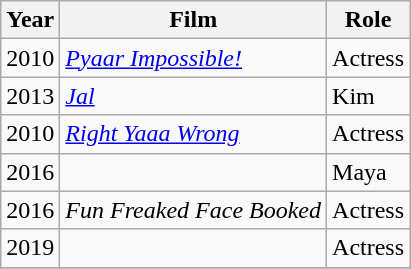<table class="wikitable sortable">
<tr>
<th>Year</th>
<th>Film</th>
<th>Role</th>
</tr>
<tr>
<td>2010</td>
<td><em><a href='#'>Pyaar Impossible!</a></em></td>
<td>Actress</td>
</tr>
<tr>
<td>2013</td>
<td><em><a href='#'>Jal</a></em></td>
<td>Kim</td>
</tr>
<tr>
<td>2010</td>
<td><em><a href='#'>Right Yaaa Wrong</a></em></td>
<td>Actress</td>
</tr>
<tr>
<td>2016</td>
<td><em></em></td>
<td>Maya</td>
</tr>
<tr>
<td>2016</td>
<td><em>Fun Freaked Face Booked</em></td>
<td>Actress</td>
</tr>
<tr>
<td>2019</td>
<td><em></em></td>
<td>Actress</td>
</tr>
<tr>
</tr>
</table>
